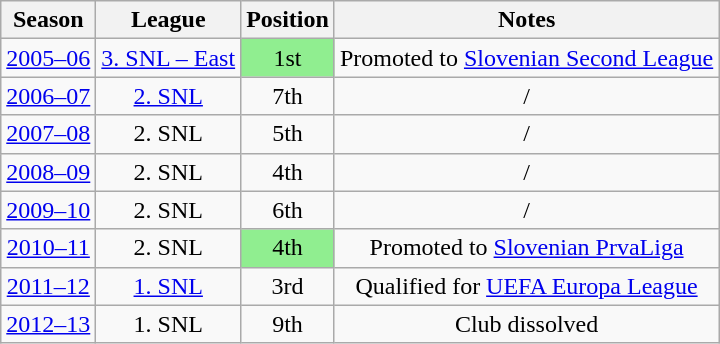<table class="wikitable" style="text-align: center">
<tr>
<th>Season</th>
<th>League</th>
<th>Position</th>
<th>Notes</th>
</tr>
<tr>
<td><a href='#'>2005–06</a></td>
<td><a href='#'>3. SNL – East</a></td>
<td style="background: #90EE90;">1st</td>
<td>Promoted to <a href='#'>Slovenian Second League</a></td>
</tr>
<tr>
<td><a href='#'>2006–07</a></td>
<td><a href='#'>2. SNL</a></td>
<td>7th</td>
<td>/</td>
</tr>
<tr>
<td><a href='#'>2007–08</a></td>
<td>2. SNL</td>
<td>5th</td>
<td>/</td>
</tr>
<tr>
<td><a href='#'>2008–09</a></td>
<td>2. SNL</td>
<td>4th</td>
<td>/</td>
</tr>
<tr>
<td><a href='#'>2009–10</a></td>
<td>2. SNL</td>
<td>6th</td>
<td>/</td>
</tr>
<tr>
<td><a href='#'>2010–11</a></td>
<td>2. SNL</td>
<td style="background: #90EE90;">4th</td>
<td>Promoted to <a href='#'>Slovenian PrvaLiga</a></td>
</tr>
<tr>
<td><a href='#'>2011–12</a></td>
<td><a href='#'>1. SNL</a></td>
<td>3rd</td>
<td>Qualified for <a href='#'>UEFA Europa League</a></td>
</tr>
<tr>
<td><a href='#'>2012–13</a></td>
<td>1. SNL</td>
<td>9th</td>
<td>Club dissolved</td>
</tr>
</table>
